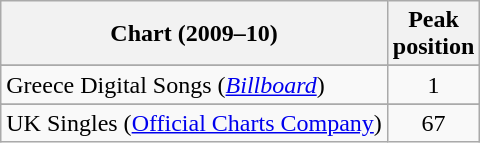<table class="wikitable sortable">
<tr>
<th>Chart (2009–10)</th>
<th>Peak<br>position</th>
</tr>
<tr>
</tr>
<tr>
<td>Greece Digital Songs (<em><a href='#'>Billboard</a></em>)</td>
<td align=center>1</td>
</tr>
<tr>
</tr>
<tr>
<td>UK Singles (<a href='#'>Official Charts Company</a>)</td>
<td align="center">67</td>
</tr>
</table>
